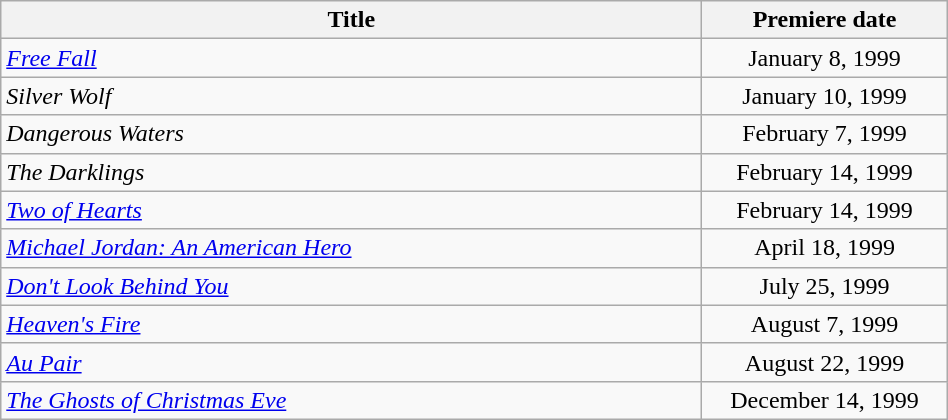<table class="wikitable plainrowheaders sortable" style="width:50%;text-align:center;">
<tr>
<th scope="col" style="width:40%;">Title</th>
<th scope="col" style="width:14%;">Premiere date</th>
</tr>
<tr>
<td scope="row" style="text-align:left;"><em><a href='#'>Free Fall</a></em></td>
<td>January 8, 1999</td>
</tr>
<tr>
<td scope="row" style="text-align:left;"><em>Silver Wolf</em></td>
<td>January 10, 1999</td>
</tr>
<tr>
<td scope="row" style="text-align:left;"><em>Dangerous Waters</em></td>
<td>February 7, 1999</td>
</tr>
<tr>
<td scope="row" style="text-align:left;"><em>The Darklings</em></td>
<td>February 14, 1999</td>
</tr>
<tr>
<td scope="row" style="text-align:left;"><em><a href='#'>Two of Hearts</a></em></td>
<td>February 14, 1999</td>
</tr>
<tr>
<td scope="row" style="text-align:left;"><em><a href='#'>Michael Jordan: An American Hero</a></em></td>
<td>April 18, 1999</td>
</tr>
<tr>
<td scope="row" style="text-align:left;"><em><a href='#'>Don't Look Behind You</a></em></td>
<td>July 25, 1999</td>
</tr>
<tr>
<td scope="row" style="text-align:left;"><em><a href='#'>Heaven's Fire</a></em></td>
<td>August 7, 1999</td>
</tr>
<tr>
<td scope="row" style="text-align:left;"><em><a href='#'>Au Pair</a></em></td>
<td>August 22, 1999</td>
</tr>
<tr>
<td scope="row" style="text-align:left;"><em><a href='#'>The Ghosts of Christmas Eve</a></em></td>
<td>December 14, 1999</td>
</tr>
</table>
